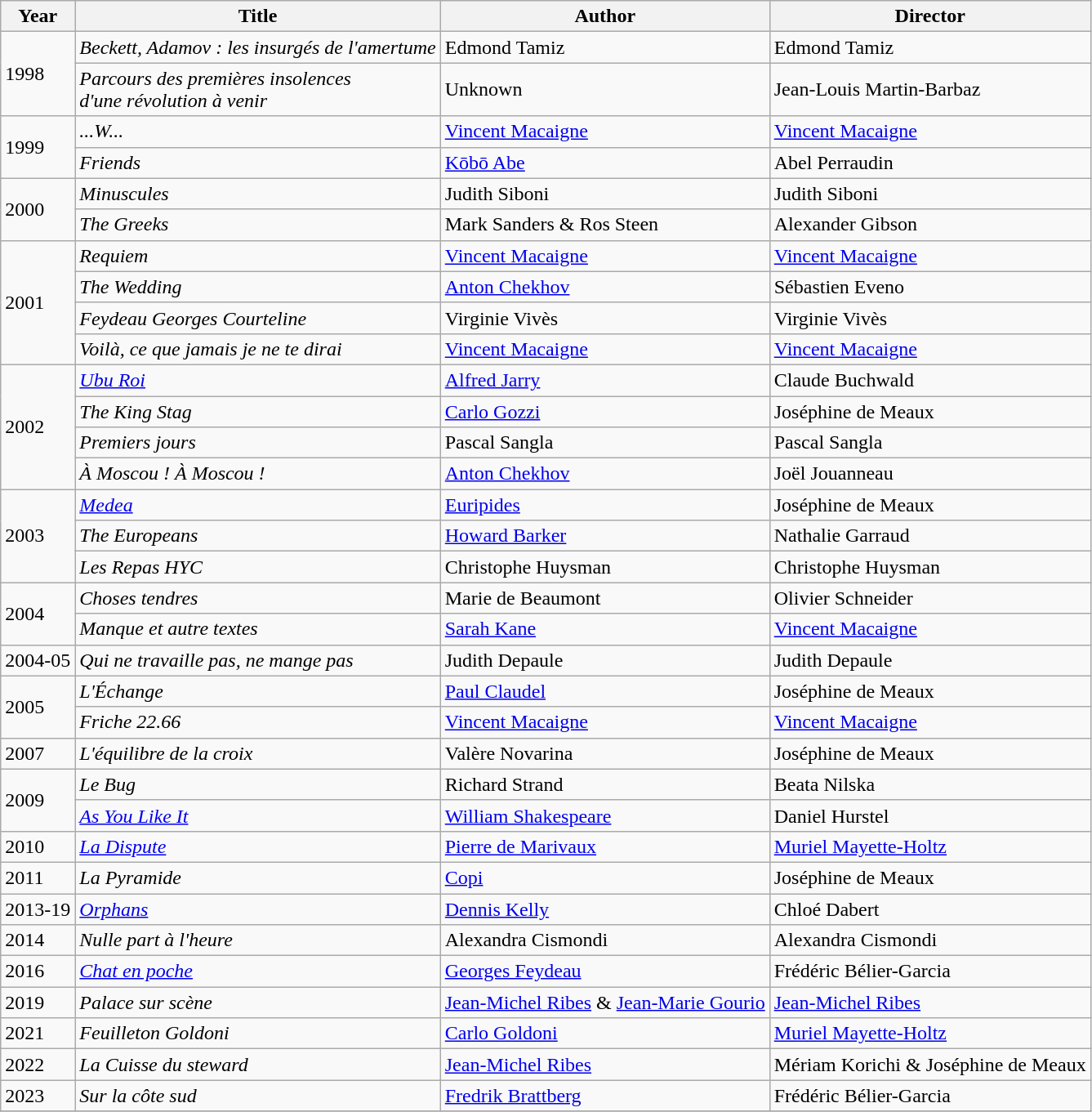<table class="wikitable">
<tr>
<th>Year</th>
<th>Title</th>
<th>Author</th>
<th>Director</th>
</tr>
<tr>
<td rowspan=2>1998</td>
<td><em>Beckett, Adamov : les insurgés de l'amertume</em></td>
<td>Edmond Tamiz</td>
<td>Edmond Tamiz</td>
</tr>
<tr>
<td><em>Parcours des premières insolences<br> d'une révolution à venir</em></td>
<td>Unknown</td>
<td>Jean-Louis Martin-Barbaz</td>
</tr>
<tr>
<td rowspan=2>1999</td>
<td><em>...W...</em></td>
<td><a href='#'>Vincent Macaigne</a></td>
<td><a href='#'>Vincent Macaigne</a></td>
</tr>
<tr>
<td><em>Friends</em></td>
<td><a href='#'>Kōbō Abe</a></td>
<td>Abel Perraudin</td>
</tr>
<tr>
<td rowspan=2>2000</td>
<td><em>Minuscules</em></td>
<td>Judith Siboni</td>
<td>Judith Siboni</td>
</tr>
<tr>
<td><em>The Greeks</em></td>
<td>Mark Sanders & Ros Steen</td>
<td>Alexander Gibson</td>
</tr>
<tr>
<td rowspan=4>2001</td>
<td><em>Requiem</em></td>
<td><a href='#'>Vincent Macaigne</a></td>
<td><a href='#'>Vincent Macaigne</a></td>
</tr>
<tr>
<td><em>The Wedding</em></td>
<td><a href='#'>Anton Chekhov</a></td>
<td>Sébastien Eveno</td>
</tr>
<tr>
<td><em>Feydeau Georges Courteline</em></td>
<td>Virginie Vivès</td>
<td>Virginie Vivès</td>
</tr>
<tr>
<td><em>Voilà, ce que jamais je ne te dirai</em></td>
<td><a href='#'>Vincent Macaigne</a></td>
<td><a href='#'>Vincent Macaigne</a></td>
</tr>
<tr>
<td rowspan=4>2002</td>
<td><em><a href='#'>Ubu Roi</a></em></td>
<td><a href='#'>Alfred Jarry</a></td>
<td>Claude Buchwald</td>
</tr>
<tr>
<td><em>The King Stag</em></td>
<td><a href='#'>Carlo Gozzi</a></td>
<td>Joséphine de Meaux</td>
</tr>
<tr>
<td><em>Premiers jours</em></td>
<td>Pascal Sangla</td>
<td>Pascal Sangla</td>
</tr>
<tr>
<td><em>À Moscou ! À Moscou !</em></td>
<td><a href='#'>Anton Chekhov</a></td>
<td>Joël Jouanneau</td>
</tr>
<tr>
<td rowspan=3>2003</td>
<td><em><a href='#'>Medea</a></em></td>
<td><a href='#'>Euripides</a></td>
<td>Joséphine de Meaux</td>
</tr>
<tr>
<td><em>The Europeans</em></td>
<td><a href='#'>Howard Barker</a></td>
<td>Nathalie Garraud</td>
</tr>
<tr>
<td><em>Les Repas HYC</em></td>
<td>Christophe Huysman</td>
<td>Christophe Huysman</td>
</tr>
<tr>
<td rowspan=2>2004</td>
<td><em>Choses tendres</em></td>
<td>Marie de Beaumont</td>
<td>Olivier Schneider</td>
</tr>
<tr>
<td><em>Manque et autre textes</em></td>
<td><a href='#'>Sarah Kane</a></td>
<td><a href='#'>Vincent Macaigne</a></td>
</tr>
<tr>
<td>2004-05</td>
<td><em>Qui ne travaille pas, ne mange pas</em></td>
<td>Judith Depaule</td>
<td>Judith Depaule</td>
</tr>
<tr>
<td rowspan=2>2005</td>
<td><em>L'Échange</em></td>
<td><a href='#'>Paul Claudel</a></td>
<td>Joséphine de Meaux</td>
</tr>
<tr>
<td><em>Friche 22.66</em></td>
<td><a href='#'>Vincent Macaigne</a></td>
<td><a href='#'>Vincent Macaigne</a></td>
</tr>
<tr>
<td>2007</td>
<td><em>L'équilibre de la croix</em></td>
<td>Valère Novarina</td>
<td>Joséphine de Meaux</td>
</tr>
<tr>
<td rowspan=2>2009</td>
<td><em>Le Bug</em></td>
<td>Richard Strand</td>
<td>Beata Nilska</td>
</tr>
<tr>
<td><em><a href='#'>As You Like It</a></em></td>
<td><a href='#'>William Shakespeare</a></td>
<td>Daniel Hurstel</td>
</tr>
<tr>
<td>2010</td>
<td><em><a href='#'>La Dispute</a></em></td>
<td><a href='#'>Pierre de Marivaux</a></td>
<td><a href='#'>Muriel Mayette-Holtz</a></td>
</tr>
<tr>
<td>2011</td>
<td><em>La Pyramide</em></td>
<td><a href='#'>Copi</a></td>
<td>Joséphine de Meaux</td>
</tr>
<tr>
<td>2013-19</td>
<td><em><a href='#'>Orphans</a></em></td>
<td><a href='#'>Dennis Kelly</a></td>
<td>Chloé Dabert</td>
</tr>
<tr>
<td>2014</td>
<td><em>Nulle part à l'heure</em></td>
<td>Alexandra Cismondi</td>
<td>Alexandra Cismondi</td>
</tr>
<tr>
<td>2016</td>
<td><em><a href='#'>Chat en poche</a></em></td>
<td><a href='#'>Georges Feydeau</a></td>
<td>Frédéric Bélier-Garcia</td>
</tr>
<tr>
<td>2019</td>
<td><em>Palace sur scène</em></td>
<td><a href='#'>Jean-Michel Ribes</a> & <a href='#'>Jean-Marie Gourio</a></td>
<td><a href='#'>Jean-Michel Ribes</a></td>
</tr>
<tr>
<td>2021</td>
<td><em>Feuilleton Goldoni</em></td>
<td><a href='#'>Carlo Goldoni</a></td>
<td><a href='#'>Muriel Mayette-Holtz</a></td>
</tr>
<tr>
<td>2022</td>
<td><em>La Cuisse du steward</em></td>
<td><a href='#'>Jean-Michel Ribes</a></td>
<td>Mériam Korichi & Joséphine de Meaux</td>
</tr>
<tr>
<td>2023</td>
<td><em>Sur la côte sud</em></td>
<td><a href='#'>Fredrik Brattberg</a></td>
<td>Frédéric Bélier-Garcia</td>
</tr>
<tr>
</tr>
</table>
